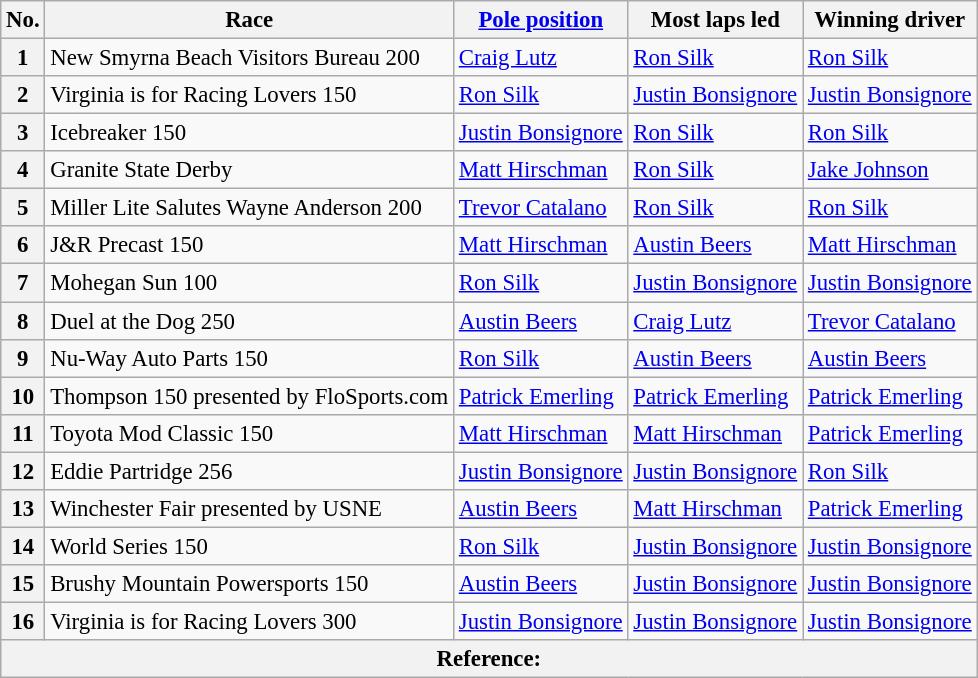<table class="wikitable sortable" style="font-size:95%">
<tr>
<th>No.</th>
<th>Race</th>
<th><a href='#'>Pole position</a></th>
<th>Most laps led</th>
<th>Winning driver</th>
</tr>
<tr>
<th>1</th>
<td>New Smyrna Beach Visitors Bureau 200</td>
<td><a href='#'>Craig Lutz</a></td>
<td><a href='#'>Ron Silk</a></td>
<td><a href='#'>Ron Silk</a></td>
</tr>
<tr>
<th>2</th>
<td>Virginia is for Racing Lovers 150</td>
<td><a href='#'>Ron Silk</a></td>
<td><a href='#'>Justin Bonsignore</a></td>
<td><a href='#'>Justin Bonsignore</a></td>
</tr>
<tr>
<th>3</th>
<td>Icebreaker 150</td>
<td><a href='#'>Justin Bonsignore</a></td>
<td><a href='#'>Ron Silk</a></td>
<td><a href='#'>Ron Silk</a></td>
</tr>
<tr>
<th>4</th>
<td>Granite State Derby</td>
<td><a href='#'>Matt Hirschman</a></td>
<td><a href='#'>Ron Silk</a></td>
<td><a href='#'>Jake Johnson</a></td>
</tr>
<tr>
<th>5</th>
<td>Miller Lite Salutes Wayne Anderson 200</td>
<td><a href='#'>Trevor Catalano</a></td>
<td><a href='#'>Ron Silk</a></td>
<td><a href='#'>Ron Silk</a></td>
</tr>
<tr>
<th>6</th>
<td>J&R Precast 150</td>
<td><a href='#'>Matt Hirschman</a></td>
<td><a href='#'>Austin Beers</a></td>
<td><a href='#'>Matt Hirschman</a></td>
</tr>
<tr>
<th>7</th>
<td>Mohegan Sun 100</td>
<td><a href='#'>Ron Silk</a></td>
<td><a href='#'>Justin Bonsignore</a></td>
<td><a href='#'>Justin Bonsignore</a></td>
</tr>
<tr>
<th>8</th>
<td>Duel at the Dog 250</td>
<td><a href='#'>Austin Beers</a></td>
<td><a href='#'>Craig Lutz</a></td>
<td><a href='#'>Trevor Catalano</a></td>
</tr>
<tr>
<th>9</th>
<td>Nu-Way Auto Parts 150</td>
<td><a href='#'>Ron Silk</a></td>
<td><a href='#'>Austin Beers</a></td>
<td><a href='#'>Austin Beers</a></td>
</tr>
<tr>
<th>10</th>
<td>Thompson 150  presented by FloSports.com</td>
<td><a href='#'>Patrick Emerling</a></td>
<td><a href='#'>Patrick Emerling</a></td>
<td><a href='#'>Patrick Emerling</a></td>
</tr>
<tr>
<th>11</th>
<td>Toyota Mod Classic 150</td>
<td><a href='#'>Matt Hirschman</a></td>
<td><a href='#'>Matt Hirschman</a></td>
<td><a href='#'>Patrick Emerling</a></td>
</tr>
<tr>
<th>12</th>
<td>Eddie Partridge 256</td>
<td><a href='#'>Justin Bonsignore</a></td>
<td><a href='#'>Justin Bonsignore</a></td>
<td><a href='#'>Ron Silk</a></td>
</tr>
<tr>
<th>13</th>
<td>Winchester Fair presented by USNE</td>
<td><a href='#'>Austin Beers</a></td>
<td><a href='#'>Matt Hirschman</a></td>
<td><a href='#'>Patrick Emerling</a></td>
</tr>
<tr>
<th>14</th>
<td>World Series 150</td>
<td><a href='#'>Ron Silk</a></td>
<td><a href='#'>Justin Bonsignore</a></td>
<td><a href='#'>Justin Bonsignore</a></td>
</tr>
<tr>
<th>15</th>
<td>Brushy Mountain Powersports 150</td>
<td><a href='#'>Austin Beers</a></td>
<td><a href='#'>Justin Bonsignore</a></td>
<td><a href='#'>Justin Bonsignore</a></td>
</tr>
<tr>
<th>16</th>
<td>Virginia is for Racing Lovers 300</td>
<td><a href='#'>Justin Bonsignore</a></td>
<td><a href='#'>Justin Bonsignore</a></td>
<td><a href='#'>Justin Bonsignore</a></td>
</tr>
<tr>
<th colspan="9">Reference:</th>
</tr>
</table>
